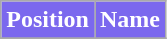<table class="wikitable">
<tr>
<th style="background:#7B68EE; color:white;" scope="col">Position</th>
<th style="background:#7B68EE; color:white;" scope="col">Name</th>
</tr>
<tr>
</tr>
</table>
